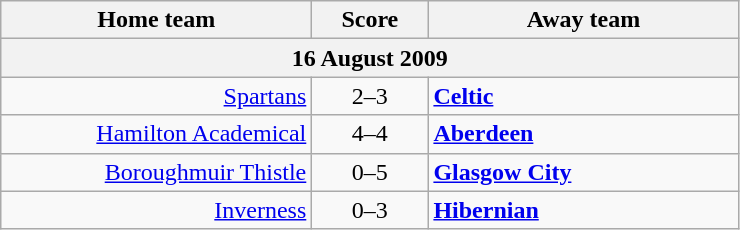<table class="wikitable" style="border-collapse: collapse;">
<tr>
<th align="right" width="200">Home team</th>
<th align="center" width="70">Score</th>
<th align="left" width="200">Away team</th>
</tr>
<tr>
<th colspan="3" align="center">16 August 2009</th>
</tr>
<tr>
<td style="text-align:right;"><a href='#'>Spartans</a></td>
<td style="text-align:center;">2–3</td>
<td style="text-align:left;"><strong><a href='#'>Celtic</a></strong></td>
</tr>
<tr>
<td style="text-align:right;"><a href='#'>Hamilton Academical</a></td>
<td style="text-align:center;">4–4</td>
<td style="text-align:left;"><strong><a href='#'>Aberdeen</a></strong></td>
</tr>
<tr>
<td style="text-align:right;"><a href='#'>Boroughmuir Thistle</a></td>
<td style="text-align:center;">0–5</td>
<td style="text-align:left;"><strong><a href='#'>Glasgow City</a></strong></td>
</tr>
<tr>
<td style="text-align:right;"><a href='#'>Inverness</a></td>
<td style="text-align:center;">0–3</td>
<td style="text-align:left;"><strong><a href='#'>Hibernian</a></strong></td>
</tr>
</table>
